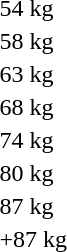<table>
<tr>
<td rowspan=2>54 kg</td>
<td rowspan=2></td>
<td rowspan=2></td>
<td></td>
</tr>
<tr>
<td></td>
</tr>
<tr>
<td rowspan=2>58 kg</td>
<td rowspan=2></td>
<td rowspan=2></td>
<td></td>
</tr>
<tr>
<td></td>
</tr>
<tr>
<td rowspan=2>63 kg</td>
<td rowspan=2></td>
<td rowspan=2></td>
<td></td>
</tr>
<tr>
<td></td>
</tr>
<tr>
<td rowspan=2>68 kg</td>
<td rowspan=2></td>
<td rowspan=2></td>
<td></td>
</tr>
<tr>
<td></td>
</tr>
<tr>
<td rowspan=2>74 kg</td>
<td rowspan=2></td>
<td rowspan=2></td>
<td></td>
</tr>
<tr>
<td></td>
</tr>
<tr>
<td rowspan=2>80 kg</td>
<td rowspan=2></td>
<td rowspan=2></td>
<td></td>
</tr>
<tr>
<td></td>
</tr>
<tr>
<td rowspan=2>87 kg</td>
<td rowspan=2></td>
<td rowspan=2></td>
<td></td>
</tr>
<tr>
<td></td>
</tr>
<tr>
<td rowspan=2>+87 kg</td>
<td rowspan=2></td>
<td rowspan=2></td>
<td></td>
</tr>
<tr>
<td></td>
</tr>
</table>
